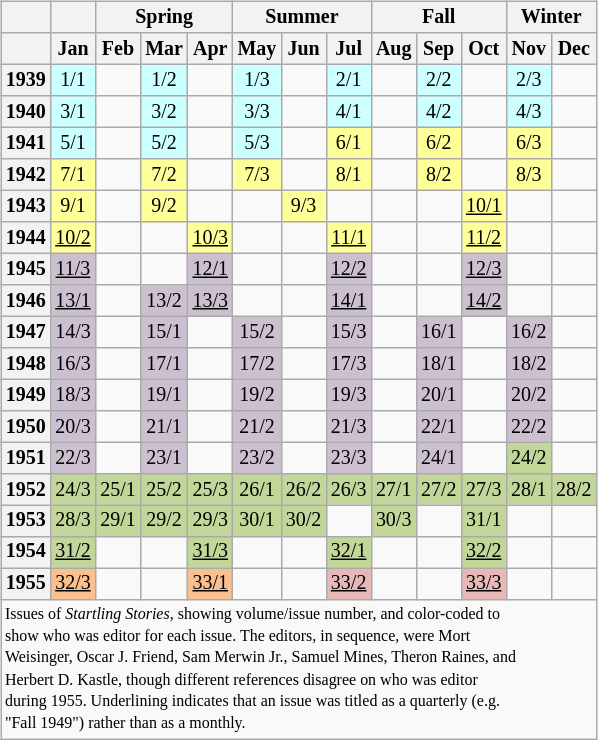<table class="wikitable" style="font-size: 10pt; line-height: 11pt; margin-left: 2em; text-align: center; float: right">
<tr>
<th></th>
<th></th>
<th colspan="3">Spring</th>
<th colspan="3">Summer</th>
<th colspan="3">Fall</th>
<th colspan="2">Winter</th>
</tr>
<tr>
<th></th>
<th>Jan</th>
<th>Feb</th>
<th>Mar</th>
<th>Apr</th>
<th>May</th>
<th>Jun</th>
<th>Jul</th>
<th>Aug</th>
<th>Sep</th>
<th>Oct</th>
<th>Nov</th>
<th>Dec</th>
</tr>
<tr>
<th>1939</th>
<td bgcolor=#ccffff>1/1</td>
<td></td>
<td bgcolor=#ccffff>1/2</td>
<td></td>
<td bgcolor=#ccffff>1/3</td>
<td></td>
<td bgcolor=#ccffff>2/1</td>
<td></td>
<td bgcolor=#ccffff>2/2</td>
<td></td>
<td bgcolor=#ccffff>2/3</td>
<td></td>
</tr>
<tr>
<th>1940</th>
<td bgcolor=#ccffff>3/1</td>
<td></td>
<td bgcolor=#ccffff>3/2</td>
<td></td>
<td bgcolor=#ccffff>3/3</td>
<td></td>
<td bgcolor=#ccffff>4/1</td>
<td></td>
<td bgcolor=#ccffff>4/2</td>
<td></td>
<td bgcolor=#ccffff>4/3</td>
<td></td>
</tr>
<tr>
<th>1941</th>
<td bgcolor=#ccffff>5/1</td>
<td></td>
<td bgcolor=#ccffff>5/2</td>
<td></td>
<td bgcolor=#ccffff>5/3</td>
<td></td>
<td bgcolor=#ffff99>6/1</td>
<td></td>
<td bgcolor=#ffff99>6/2</td>
<td></td>
<td bgcolor=#ffff99>6/3</td>
<td></td>
</tr>
<tr>
<th>1942</th>
<td bgcolor=#ffff99>7/1</td>
<td></td>
<td bgcolor=#ffff99>7/2</td>
<td></td>
<td bgcolor=#ffff99>7/3</td>
<td></td>
<td bgcolor=#ffff99>8/1</td>
<td></td>
<td bgcolor=#ffff99>8/2</td>
<td></td>
<td bgcolor=#ffff99>8/3</td>
<td></td>
</tr>
<tr>
<th>1943</th>
<td bgcolor=#ffff99>9/1</td>
<td></td>
<td bgcolor=#ffff99>9/2</td>
<td></td>
<td></td>
<td bgcolor=#ffff99>9/3</td>
<td></td>
<td></td>
<td></td>
<td bgcolor=#ffff99><u>10/1</u></td>
<td></td>
<td></td>
</tr>
<tr>
<th>1944</th>
<td bgcolor=#ffff99><u>10/2</u></td>
<td></td>
<td></td>
<td bgcolor=#ffff99><u>10/3</u></td>
<td></td>
<td></td>
<td bgcolor=#ffff99><u>11/1</u></td>
<td></td>
<td></td>
<td bgcolor=#ffff99><u>11/2</u></td>
<td></td>
<td></td>
</tr>
<tr>
<th>1945</th>
<td bgcolor=#ccc0d0><u>11/3</u></td>
<td></td>
<td></td>
<td bgcolor=#ccc0d0><u>12/1</u></td>
<td></td>
<td></td>
<td bgcolor=#ccc0d0><u>12/2</u></td>
<td></td>
<td></td>
<td bgcolor=#ccc0d0><u>12/3</u></td>
<td></td>
<td></td>
</tr>
<tr>
<th>1946</th>
<td bgcolor=#ccc0d0><u>13/1</u></td>
<td></td>
<td bgcolor=#ccc0d0>13/2</td>
<td bgcolor=#ccc0d0><u>13/3</u></td>
<td></td>
<td></td>
<td bgcolor=#ccc0d0><u>14/1</u></td>
<td></td>
<td></td>
<td bgcolor=#ccc0d0><u>14/2</u></td>
<td></td>
<td></td>
</tr>
<tr>
<th>1947</th>
<td bgcolor=#ccc0d0>14/3</td>
<td></td>
<td bgcolor=#ccc0d0>15/1</td>
<td></td>
<td bgcolor=#ccc0d0>15/2</td>
<td></td>
<td bgcolor=#ccc0d0>15/3</td>
<td></td>
<td bgcolor=#ccc0d0>16/1</td>
<td></td>
<td bgcolor=#ccc0d0>16/2</td>
<td></td>
</tr>
<tr>
<th>1948</th>
<td bgcolor=#ccc0d0>16/3</td>
<td></td>
<td bgcolor=#ccc0d0>17/1</td>
<td></td>
<td bgcolor=#ccc0d0>17/2</td>
<td></td>
<td bgcolor=#ccc0d0>17/3</td>
<td></td>
<td bgcolor=#ccc0d0>18/1</td>
<td></td>
<td bgcolor=#ccc0d0>18/2</td>
<td></td>
</tr>
<tr>
<th>1949</th>
<td bgcolor=#ccc0d0>18/3</td>
<td></td>
<td bgcolor=#ccc0d0>19/1</td>
<td></td>
<td bgcolor=#ccc0d0>19/2</td>
<td></td>
<td bgcolor=#ccc0d0>19/3</td>
<td></td>
<td bgcolor=#ccc0d0>20/1</td>
<td></td>
<td bgcolor=#ccc0d0>20/2</td>
<td></td>
</tr>
<tr>
<th>1950</th>
<td bgcolor=#ccc0d0>20/3</td>
<td></td>
<td bgcolor=#ccc0d0>21/1</td>
<td></td>
<td bgcolor=#ccc0d0>21/2</td>
<td></td>
<td bgcolor=#ccc0d0>21/3</td>
<td></td>
<td bgcolor=#ccc0d0>22/1</td>
<td></td>
<td bgcolor=#ccc0d0>22/2</td>
<td></td>
</tr>
<tr>
<th>1951</th>
<td bgcolor=#ccc0d0>22/3</td>
<td></td>
<td bgcolor=#ccc0d0>23/1</td>
<td></td>
<td bgcolor=#ccc0d0>23/2</td>
<td></td>
<td bgcolor=#ccc0d0>23/3</td>
<td></td>
<td bgcolor=#ccc0d0>24/1</td>
<td></td>
<td bgcolor=#c2d69a>24/2</td>
<td></td>
</tr>
<tr>
<th>1952</th>
<td bgcolor=#c2d69a>24/3</td>
<td bgcolor=#c2d69a>25/1</td>
<td bgcolor=#c2d69a>25/2</td>
<td bgcolor=#c2d69a>25/3</td>
<td bgcolor=#c2d69a>26/1</td>
<td bgcolor=#c2d69a>26/2</td>
<td bgcolor=#c2d69a>26/3</td>
<td bgcolor=#c2d69a>27/1</td>
<td bgcolor=#c2d69a>27/2</td>
<td bgcolor=#c2d69a>27/3</td>
<td bgcolor=#c2d69a>28/1</td>
<td bgcolor=#c2d69a>28/2</td>
</tr>
<tr>
<th>1953</th>
<td bgcolor=#c2d69a>28/3</td>
<td bgcolor=#c2d69a>29/1</td>
<td bgcolor=#c2d69a>29/2</td>
<td bgcolor=#c2d69a>29/3</td>
<td bgcolor=#c2d69a>30/1</td>
<td bgcolor=#c2d69a>30/2</td>
<td></td>
<td bgcolor=#c2d69a>30/3</td>
<td></td>
<td bgcolor=#c2d69a>31/1</td>
<td></td>
<td></td>
</tr>
<tr>
<th>1954</th>
<td bgcolor=#c2d69a><u>31/2</u></td>
<td></td>
<td></td>
<td bgcolor=#c2d69a><u>31/3</u></td>
<td></td>
<td></td>
<td bgcolor=#c2d69a><u>32/1</u></td>
<td></td>
<td></td>
<td bgcolor=#c2d69a><u>32/2</u></td>
<td></td>
<td></td>
</tr>
<tr>
<th>1955</th>
<td bgcolor=#fac090><u>32/3</u></td>
<td></td>
<td></td>
<td bgcolor=#fac090><u>33/1</u></td>
<td></td>
<td></td>
<td bgcolor=#e6b9b8><u>33/2</u></td>
<td></td>
<td></td>
<td bgcolor=#e6b9b8><u>33/3</u></td>
<td></td>
<td></td>
</tr>
<tr>
<td colspan="13" style="font-size: 8pt; text-align:left">Issues of <em>Startling Stories</em>, showing volume/issue number, and color-coded to<br>show who was editor for each issue. The editors, in sequence, were Mort<br>Weisinger, Oscar J. Friend, Sam Merwin Jr., Samuel Mines, Theron Raines, and<br>Herbert D. Kastle, though different references disagree on who was editor<br>during 1955.  Underlining indicates that an issue was titled as a quarterly (e.g.<br>"Fall 1949") rather than as a monthly.</td>
</tr>
</table>
